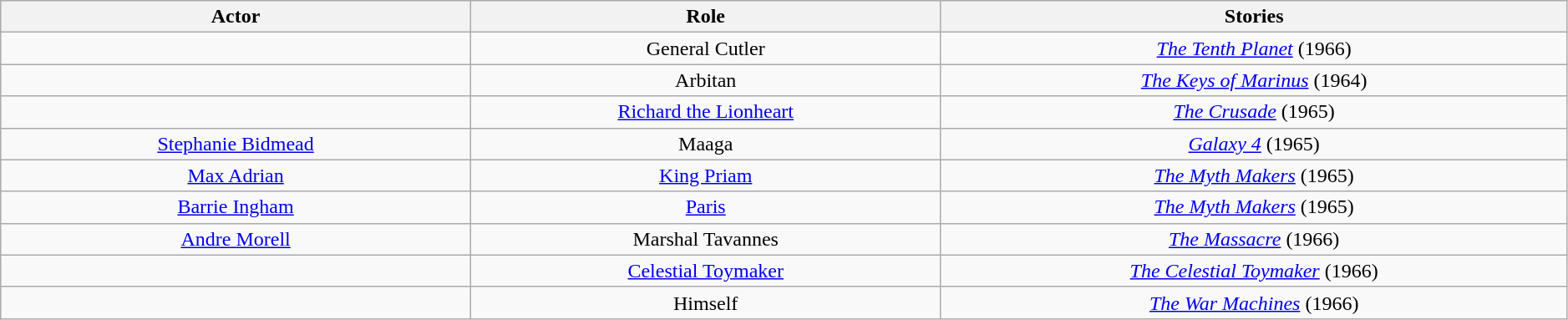<table class="wikitable plainrowheaders sortable" style="text-align:center; width:99%;">
<tr>
<th style="width:30%;">Actor</th>
<th scope="col" style="width:30%;">Role</th>
<th scope="col" style="width:40%;">Stories</th>
</tr>
<tr>
<td></td>
<td>General Cutler</td>
<td data-sort-value="029"><em><a href='#'>The Tenth Planet</a></em> (1966)</td>
</tr>
<tr>
<td></td>
<td>Arbitan</td>
<td data-sort-value="005"><em><a href='#'>The Keys of Marinus</a></em> (1964)</td>
</tr>
<tr>
<td></td>
<td><a href='#'>Richard the Lionheart</a></td>
<td data-sort-value="005"><em><a href='#'>The Crusade</a></em> (1965)</td>
</tr>
<tr>
<td><a href='#'>Stephanie Bidmead</a></td>
<td>Maaga</td>
<td><em><a href='#'>Galaxy 4</a></em> (1965)</td>
</tr>
<tr>
<td><a href='#'>Max Adrian</a></td>
<td><a href='#'>King Priam</a></td>
<td><em><a href='#'>The Myth Makers</a></em> (1965)</td>
</tr>
<tr>
<td><a href='#'>Barrie Ingham</a></td>
<td><a href='#'>Paris</a></td>
<td><em><a href='#'>The Myth Makers</a></em> (1965)</td>
</tr>
<tr>
<td><a href='#'>Andre Morell</a></td>
<td>Marshal Tavannes</td>
<td><em><a href='#'>The Massacre</a></em> (1966)</td>
</tr>
<tr>
<td></td>
<td><a href='#'>Celestial Toymaker</a></td>
<td data-sort-value="024"><em><a href='#'>The Celestial Toymaker</a></em> (1966)</td>
</tr>
<tr>
<td></td>
<td>Himself</td>
<td data-sort-value="027"><em><a href='#'>The War Machines</a></em> (1966)</td>
</tr>
</table>
